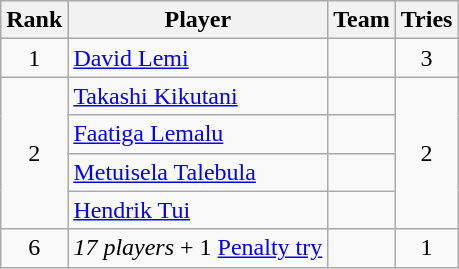<table class="wikitable sortable">
<tr>
<th>Rank</th>
<th>Player</th>
<th>Team</th>
<th>Tries</th>
</tr>
<tr>
<td rowspan=1 align=center>1</td>
<td><a href='#'>David Lemi</a></td>
<td></td>
<td rowspan=1 align=center>3</td>
</tr>
<tr>
<td rowspan=4 align=center>2</td>
<td><a href='#'>Takashi Kikutani</a></td>
<td></td>
<td rowspan=4 align=center>2</td>
</tr>
<tr>
<td><a href='#'>Faatiga Lemalu</a></td>
<td></td>
</tr>
<tr>
<td><a href='#'>Metuisela Talebula</a></td>
<td></td>
</tr>
<tr>
<td><a href='#'>Hendrik Tui</a></td>
<td></td>
</tr>
<tr>
<td rowspan=1 align=center>6</td>
<td><em>17 players</em> + 1 <a href='#'>Penalty try</a></td>
<td></td>
<td rowspan=1 align=center>1</td>
</tr>
</table>
